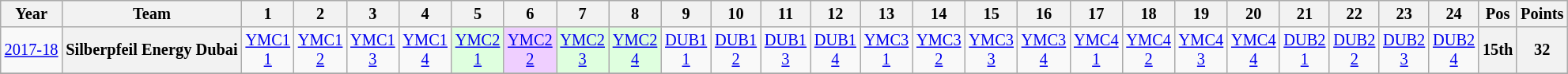<table class="wikitable" style="text-align:center; font-size:85%">
<tr>
<th>Year</th>
<th>Team</th>
<th>1</th>
<th>2</th>
<th>3</th>
<th>4</th>
<th>5</th>
<th>6</th>
<th>7</th>
<th>8</th>
<th>9</th>
<th>10</th>
<th>11</th>
<th>12</th>
<th>13</th>
<th>14</th>
<th>15</th>
<th>16</th>
<th>17</th>
<th>18</th>
<th>19</th>
<th>20</th>
<th>21</th>
<th>22</th>
<th>23</th>
<th>24</th>
<th>Pos</th>
<th>Points</th>
</tr>
<tr>
<td nowrap><a href='#'>2017-18</a></td>
<th nowrap>Silberpfeil Energy Dubai</th>
<td><a href='#'>YMC1<br>1</a></td>
<td><a href='#'>YMC1<br>2</a></td>
<td><a href='#'>YMC1<br>3</a></td>
<td><a href='#'>YMC1<br>4</a></td>
<td style="background:#dfffdf"><a href='#'>YMC2<br>1</a><br></td>
<td style="background:#efcfff"><a href='#'>YMC2<br>2</a><br></td>
<td style="background:#dfffdf"><a href='#'>YMC2<br>3</a><br></td>
<td style="background:#dfffdf"><a href='#'>YMC2<br>4</a><br></td>
<td><a href='#'>DUB1<br>1</a></td>
<td><a href='#'>DUB1<br>2</a></td>
<td><a href='#'>DUB1<br>3</a></td>
<td><a href='#'>DUB1<br>4</a></td>
<td><a href='#'>YMC3<br>1</a></td>
<td><a href='#'>YMC3<br>2</a></td>
<td><a href='#'>YMC3<br>3</a></td>
<td><a href='#'>YMC3<br>4</a></td>
<td><a href='#'>YMC4<br>1</a></td>
<td><a href='#'>YMC4<br>2</a></td>
<td><a href='#'>YMC4<br>3</a></td>
<td><a href='#'>YMC4<br>4</a></td>
<td><a href='#'>DUB2<br>1</a></td>
<td><a href='#'>DUB2<br>2</a></td>
<td><a href='#'>DUB2<br>3</a></td>
<td><a href='#'>DUB2<br>4</a></td>
<th>15th</th>
<th>32</th>
</tr>
<tr>
</tr>
</table>
